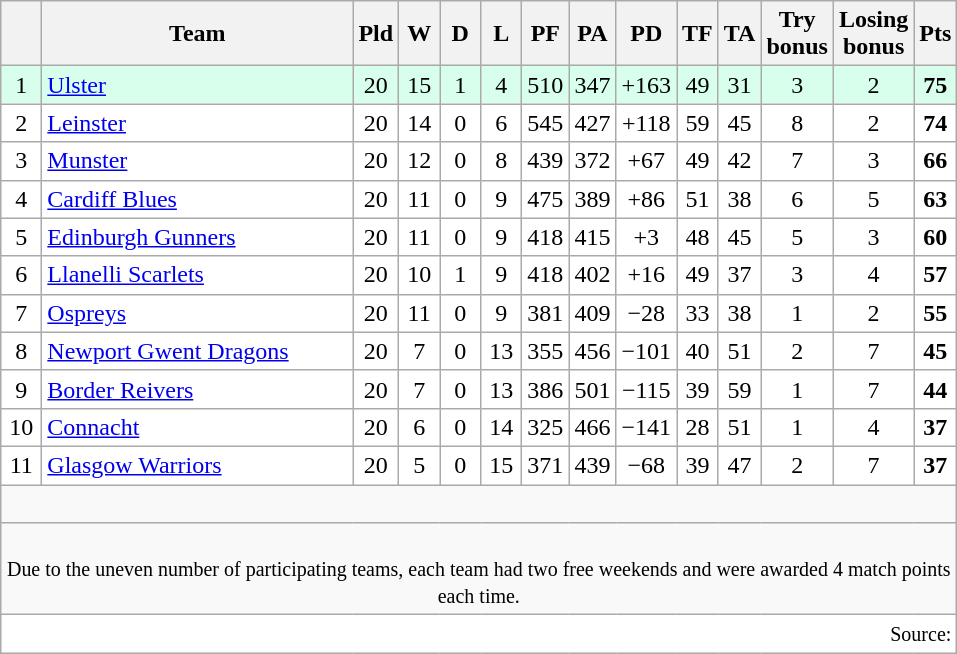<table class="wikitable" style="float:left; margin-right:15px; text-align: center;">
<tr>
<th width="20"></th>
<th width="200">Team</th>
<th width="20">Pld</th>
<th width="20">W</th>
<th width="20">D</th>
<th width="20">L</th>
<th width="20">PF</th>
<th width="20">PA</th>
<th width="20">PD</th>
<th width="20">TF</th>
<th width="20">TA</th>
<th width="20">Try bonus</th>
<th width="20">Losing bonus</th>
<th width="20">Pts</th>
</tr>
<tr bgcolor=#d8ffeb align=center>
<td>1</td>
<td align=left> <a href='#'>Ulster</a></td>
<td>20</td>
<td>15</td>
<td>1</td>
<td>4</td>
<td>510</td>
<td>347</td>
<td>+163</td>
<td>49</td>
<td>31</td>
<td>3</td>
<td>2</td>
<td><strong>75</strong></td>
</tr>
<tr bgcolor=#ffffff align=center>
<td>2</td>
<td align=left> <a href='#'>Leinster</a></td>
<td>20</td>
<td>14</td>
<td>0</td>
<td>6</td>
<td>545</td>
<td>427</td>
<td>+118</td>
<td>59</td>
<td>45</td>
<td>8</td>
<td>2</td>
<td><strong>74</strong></td>
</tr>
<tr bgcolor=#ffffff align=center>
<td>3</td>
<td align=left> <a href='#'>Munster</a></td>
<td>20</td>
<td>12</td>
<td>0</td>
<td>8</td>
<td>439</td>
<td>372</td>
<td>+67</td>
<td>49</td>
<td>42</td>
<td>7</td>
<td>3</td>
<td><strong>66</strong></td>
</tr>
<tr bgcolor=#ffffff align=center>
<td>4</td>
<td align=left> <a href='#'>Cardiff Blues</a></td>
<td>20</td>
<td>11</td>
<td>0</td>
<td>9</td>
<td>475</td>
<td>389</td>
<td>+86</td>
<td>51</td>
<td>38</td>
<td>6</td>
<td>5</td>
<td><strong>63</strong></td>
</tr>
<tr bgcolor=#ffffff align=center>
<td>5</td>
<td align=left> <a href='#'>Edinburgh Gunners</a></td>
<td>20</td>
<td>11</td>
<td>0</td>
<td>9</td>
<td>418</td>
<td>415</td>
<td>+3</td>
<td>48</td>
<td>45</td>
<td>5</td>
<td>3</td>
<td><strong>60</strong></td>
</tr>
<tr bgcolor=#ffffff align=center>
<td>6</td>
<td align=left> <a href='#'>Llanelli Scarlets</a></td>
<td>20</td>
<td>10</td>
<td>1</td>
<td>9</td>
<td>418</td>
<td>402</td>
<td>+16</td>
<td>49</td>
<td>37</td>
<td>3</td>
<td>4</td>
<td><strong>57</strong></td>
</tr>
<tr bgcolor=#ffffff align=center>
<td>7</td>
<td align=left> <a href='#'>Ospreys</a></td>
<td>20</td>
<td>11</td>
<td>0</td>
<td>9</td>
<td>381</td>
<td>409</td>
<td>−28</td>
<td>33</td>
<td>38</td>
<td>1</td>
<td>2</td>
<td><strong>55</strong></td>
</tr>
<tr bgcolor=#ffffff align=center>
<td>8</td>
<td align=left> <a href='#'>Newport Gwent Dragons</a></td>
<td>20</td>
<td>7</td>
<td>0</td>
<td>13</td>
<td>355</td>
<td>456</td>
<td>−101</td>
<td>40</td>
<td>51</td>
<td>2</td>
<td>7</td>
<td><strong>45</strong></td>
</tr>
<tr bgcolor=#ffffff align=center>
<td>9</td>
<td align=left> <a href='#'>Border Reivers</a></td>
<td>20</td>
<td>7</td>
<td>0</td>
<td>13</td>
<td>386</td>
<td>501</td>
<td>−115</td>
<td>39</td>
<td>59</td>
<td>1</td>
<td>7</td>
<td><strong>44</strong></td>
</tr>
<tr bgcolor=#ffffff align=center>
<td>10</td>
<td align=left> <a href='#'>Connacht</a></td>
<td>20</td>
<td>6</td>
<td>0</td>
<td>14</td>
<td>325</td>
<td>466</td>
<td>−141</td>
<td>28</td>
<td>51</td>
<td>1</td>
<td>4</td>
<td><strong>37</strong></td>
</tr>
<tr bgcolor=#ffffff align=center>
<td>11</td>
<td align=left> <a href='#'>Glasgow Warriors</a></td>
<td>20</td>
<td>5</td>
<td>0</td>
<td>15</td>
<td>371</td>
<td>439</td>
<td>−68</td>
<td>39</td>
<td>47</td>
<td>2</td>
<td>7</td>
<td><strong>37</strong></td>
</tr>
<tr>
<td colspan="14"><br></td>
</tr>
<tr>
<td colspan="14"><br><small>Due to the uneven number of participating teams, each team had two free weekends and were awarded 4 match points each time.</small></td>
</tr>
<tr>
<td colspan="14" style="text-align:right; background:#fff;" cellpadding="0" cellspacing="0"><small>Source:  </small></td>
</tr>
</table>
